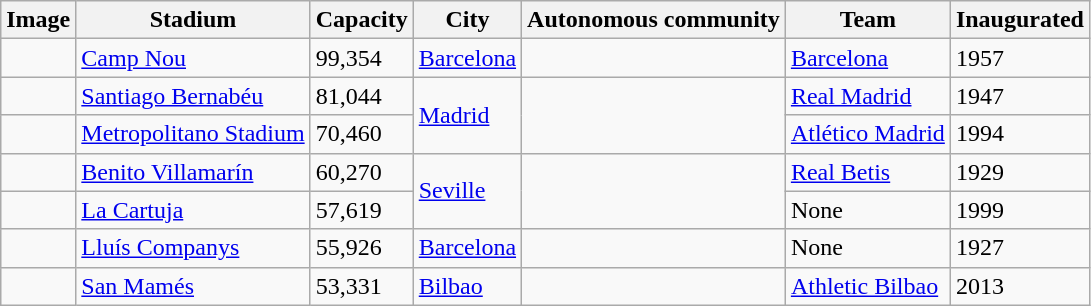<table class="wikitable sortable">
<tr>
<th>Image</th>
<th>Stadium</th>
<th>Capacity</th>
<th>City</th>
<th>Autonomous community</th>
<th>Team</th>
<th>Inaugurated</th>
</tr>
<tr>
<td></td>
<td><a href='#'>Camp Nou</a></td>
<td>99,354</td>
<td><a href='#'>Barcelona</a></td>
<td></td>
<td><a href='#'>Barcelona</a></td>
<td>1957</td>
</tr>
<tr>
<td></td>
<td><a href='#'>Santiago Bernabéu</a></td>
<td>81,044</td>
<td rowspan="2"><a href='#'>Madrid</a></td>
<td rowspan="2"></td>
<td><a href='#'>Real Madrid</a></td>
<td>1947</td>
</tr>
<tr>
<td></td>
<td><a href='#'>Metropolitano Stadium</a></td>
<td>70,460</td>
<td><a href='#'>Atlético Madrid</a></td>
<td>1994</td>
</tr>
<tr>
<td></td>
<td><a href='#'>Benito Villamarín</a></td>
<td>60,270</td>
<td rowspan="2"><a href='#'>Seville</a></td>
<td rowspan="2"></td>
<td><a href='#'>Real Betis</a></td>
<td>1929</td>
</tr>
<tr>
<td></td>
<td><a href='#'>La Cartuja</a></td>
<td>57,619</td>
<td>None</td>
<td>1999</td>
</tr>
<tr>
<td></td>
<td><a href='#'>Lluís Companys</a></td>
<td>55,926</td>
<td><a href='#'>Barcelona</a></td>
<td></td>
<td>None</td>
<td>1927</td>
</tr>
<tr>
<td></td>
<td><a href='#'>San Mamés</a></td>
<td>53,331</td>
<td><a href='#'>Bilbao</a></td>
<td></td>
<td><a href='#'>Athletic Bilbao</a></td>
<td>2013</td>
</tr>
</table>
